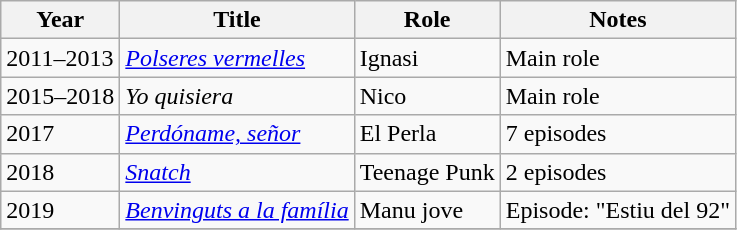<table class="wikitable sortable">
<tr>
<th>Year</th>
<th>Title</th>
<th>Role</th>
<th>Notes</th>
</tr>
<tr>
<td>2011–2013</td>
<td><em><a href='#'>Polseres vermelles</a></em></td>
<td>Ignasi</td>
<td>Main role</td>
</tr>
<tr>
<td>2015–2018</td>
<td><em>Yo quisiera</em></td>
<td>Nico</td>
<td>Main role</td>
</tr>
<tr>
<td>2017</td>
<td><em><a href='#'>Perdóname, señor</a></em></td>
<td>El Perla</td>
<td>7 episodes</td>
</tr>
<tr>
<td>2018</td>
<td><em><a href='#'>Snatch</a></em></td>
<td>Teenage Punk</td>
<td>2 episodes</td>
</tr>
<tr>
<td>2019</td>
<td><em><a href='#'>Benvinguts a la família</a></em></td>
<td>Manu jove</td>
<td>Episode: "Estiu del 92"</td>
</tr>
<tr>
</tr>
</table>
